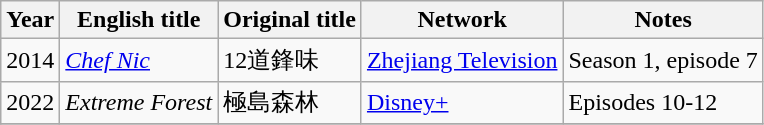<table class="wikitable sortable">
<tr>
<th>Year</th>
<th>English title</th>
<th>Original title</th>
<th>Network</th>
<th class="unsortable">Notes</th>
</tr>
<tr>
<td>2014</td>
<td><em><a href='#'>Chef Nic</a></em></td>
<td>12道鋒味</td>
<td><a href='#'>Zhejiang Television</a></td>
<td>Season 1, episode 7</td>
</tr>
<tr>
<td>2022</td>
<td><em>Extreme Forest</em></td>
<td>極島森林</td>
<td><a href='#'>Disney+</a></td>
<td>Episodes 10-12</td>
</tr>
<tr>
</tr>
</table>
